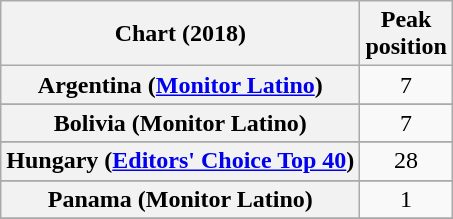<table class="wikitable sortable plainrowheaders" style="text-align:center">
<tr>
<th scope="col">Chart (2018)</th>
<th scope="col">Peak<br>position</th>
</tr>
<tr>
<th scope="row">Argentina (<a href='#'>Monitor Latino</a>)</th>
<td>7</td>
</tr>
<tr>
</tr>
<tr>
<th scope="row">Bolivia (Monitor Latino)</th>
<td>7</td>
</tr>
<tr>
</tr>
<tr>
</tr>
<tr>
</tr>
<tr>
</tr>
<tr>
</tr>
<tr>
<th scope="row">Hungary (<a href='#'>Editors' Choice Top 40</a>)</th>
<td>28</td>
</tr>
<tr>
</tr>
<tr>
</tr>
<tr>
</tr>
<tr>
</tr>
<tr>
</tr>
<tr>
</tr>
<tr>
<th scope="row">Panama (Monitor Latino)</th>
<td>1</td>
</tr>
<tr>
</tr>
<tr>
</tr>
<tr>
</tr>
<tr>
</tr>
<tr>
</tr>
</table>
